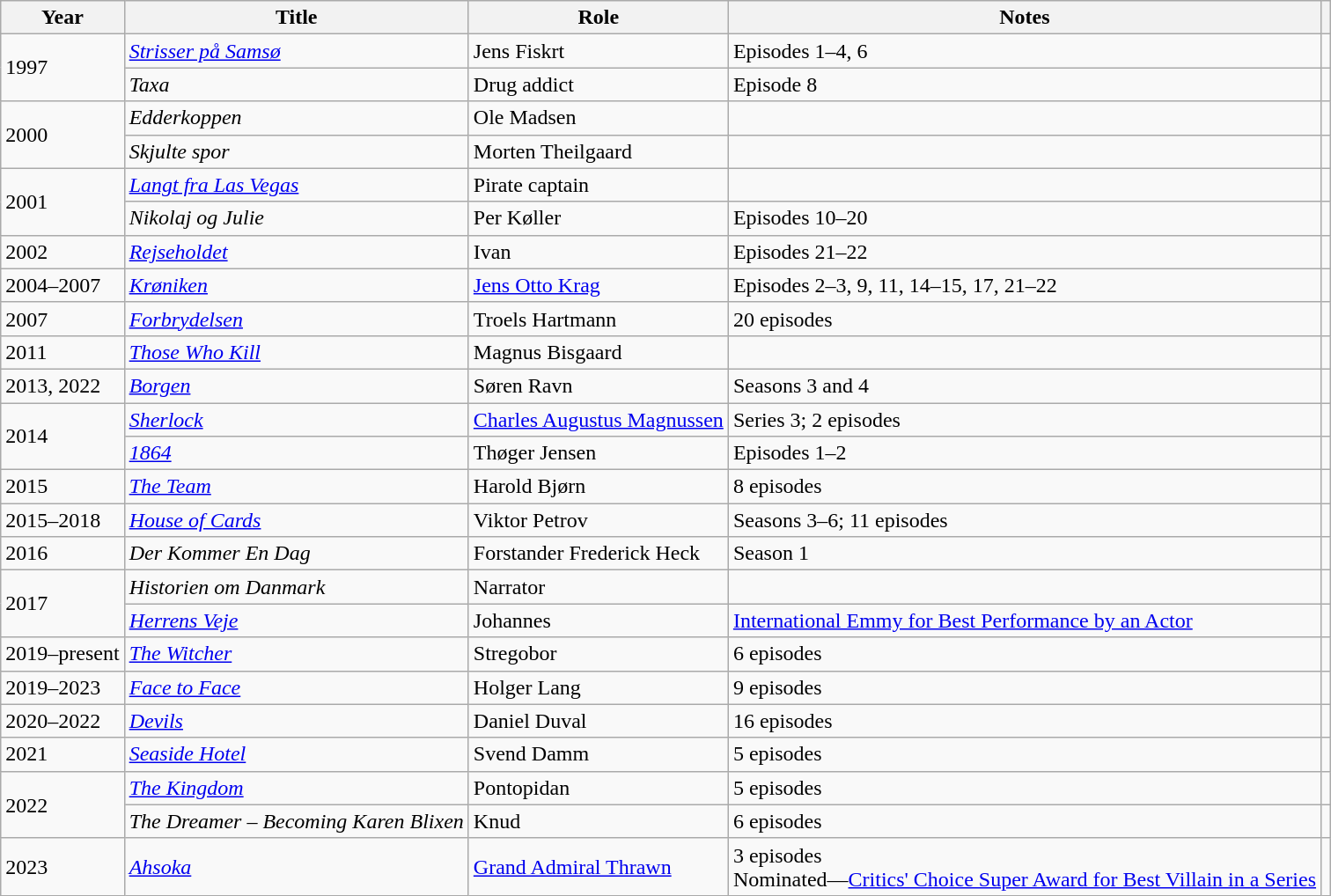<table class="wikitable sortable">
<tr>
<th>Year</th>
<th>Title</th>
<th>Role</th>
<th class="unsortable">Notes</th>
<th class="unsortable"></th>
</tr>
<tr>
<td rowspan="2">1997</td>
<td><em><a href='#'>Strisser på Samsø</a></em></td>
<td>Jens Fiskrt</td>
<td>Episodes 1–4, 6</td>
<td></td>
</tr>
<tr>
<td><em>Taxa</em></td>
<td>Drug addict</td>
<td>Episode 8</td>
<td></td>
</tr>
<tr>
<td rowspan="2">2000</td>
<td><em>Edderkoppen</em></td>
<td>Ole Madsen</td>
<td></td>
<td></td>
</tr>
<tr>
<td><em>Skjulte spor</em></td>
<td>Morten Theilgaard</td>
<td></td>
<td></td>
</tr>
<tr>
<td rowspan="2">2001</td>
<td><em><a href='#'>Langt fra Las Vegas</a></em></td>
<td>Pirate captain</td>
<td></td>
<td></td>
</tr>
<tr>
<td><em>Nikolaj og Julie</em></td>
<td>Per Køller</td>
<td>Episodes 10–20</td>
<td></td>
</tr>
<tr>
<td>2002</td>
<td><em><a href='#'>Rejseholdet</a></em></td>
<td>Ivan</td>
<td>Episodes 21–22</td>
<td></td>
</tr>
<tr>
<td>2004–2007</td>
<td><em><a href='#'>Krøniken</a></em></td>
<td><a href='#'>Jens Otto Krag</a></td>
<td>Episodes 2–3, 9, 11, 14–15, 17, 21–22</td>
<td></td>
</tr>
<tr>
<td>2007</td>
<td><em><a href='#'>Forbrydelsen</a></em></td>
<td>Troels Hartmann</td>
<td>20 episodes</td>
<td></td>
</tr>
<tr>
<td>2011</td>
<td><em><a href='#'>Those Who Kill</a></em></td>
<td>Magnus Bisgaard</td>
<td></td>
<td></td>
</tr>
<tr>
<td>2013, 2022</td>
<td><em><a href='#'>Borgen</a></em></td>
<td>Søren Ravn</td>
<td>Seasons 3 and 4</td>
<td></td>
</tr>
<tr>
<td rowspan="2">2014</td>
<td><em><a href='#'>Sherlock</a></em></td>
<td><a href='#'>Charles Augustus Magnussen</a></td>
<td>Series 3; 2 episodes</td>
<td></td>
</tr>
<tr>
<td><em><a href='#'>1864</a></em></td>
<td>Thøger Jensen</td>
<td>Episodes 1–2</td>
<td></td>
</tr>
<tr>
<td>2015</td>
<td><em><a href='#'>The Team</a></em></td>
<td>Harold Bjørn</td>
<td>8 episodes</td>
<td></td>
</tr>
<tr>
<td>2015–2018</td>
<td><em><a href='#'>House of Cards</a></em></td>
<td>Viktor Petrov</td>
<td>Seasons 3–6; 11 episodes</td>
<td></td>
</tr>
<tr>
<td>2016</td>
<td><em>Der Kommer En Dag</em></td>
<td>Forstander Frederick Heck</td>
<td>Season 1</td>
<td></td>
</tr>
<tr>
<td rowspan="2">2017</td>
<td><em>Historien om Danmark</em></td>
<td>Narrator</td>
<td></td>
<td></td>
</tr>
<tr>
<td><em><a href='#'>Herrens Veje</a></em></td>
<td>Johannes</td>
<td><a href='#'>International Emmy for Best Performance by an Actor</a></td>
<td></td>
</tr>
<tr>
<td>2019–present</td>
<td><em><a href='#'>The Witcher</a></em></td>
<td>Stregobor</td>
<td>6 episodes</td>
<td></td>
</tr>
<tr>
<td>2019–2023</td>
<td><em><a href='#'>Face to Face</a></em></td>
<td>Holger Lang</td>
<td>9 episodes</td>
<td></td>
</tr>
<tr>
<td>2020–2022</td>
<td><em><a href='#'>Devils</a></em></td>
<td>Daniel Duval</td>
<td>16 episodes</td>
<td></td>
</tr>
<tr>
<td>2021</td>
<td><em><a href='#'>Seaside Hotel</a></em></td>
<td>Svend Damm</td>
<td>5 episodes</td>
<td></td>
</tr>
<tr>
<td rowspan="2">2022</td>
<td><em><a href='#'>The Kingdom</a></em></td>
<td>Pontopidan</td>
<td>5 episodes</td>
<td></td>
</tr>
<tr>
<td><em>The Dreamer – Becoming Karen Blixen</em></td>
<td>Knud</td>
<td>6 episodes</td>
<td></td>
</tr>
<tr>
<td>2023</td>
<td><em><a href='#'>Ahsoka</a></em></td>
<td><a href='#'>Grand Admiral Thrawn</a></td>
<td>3 episodes<br>Nominated—<a href='#'>Critics' Choice Super Award for Best Villain in a Series</a></td>
<td></td>
</tr>
</table>
